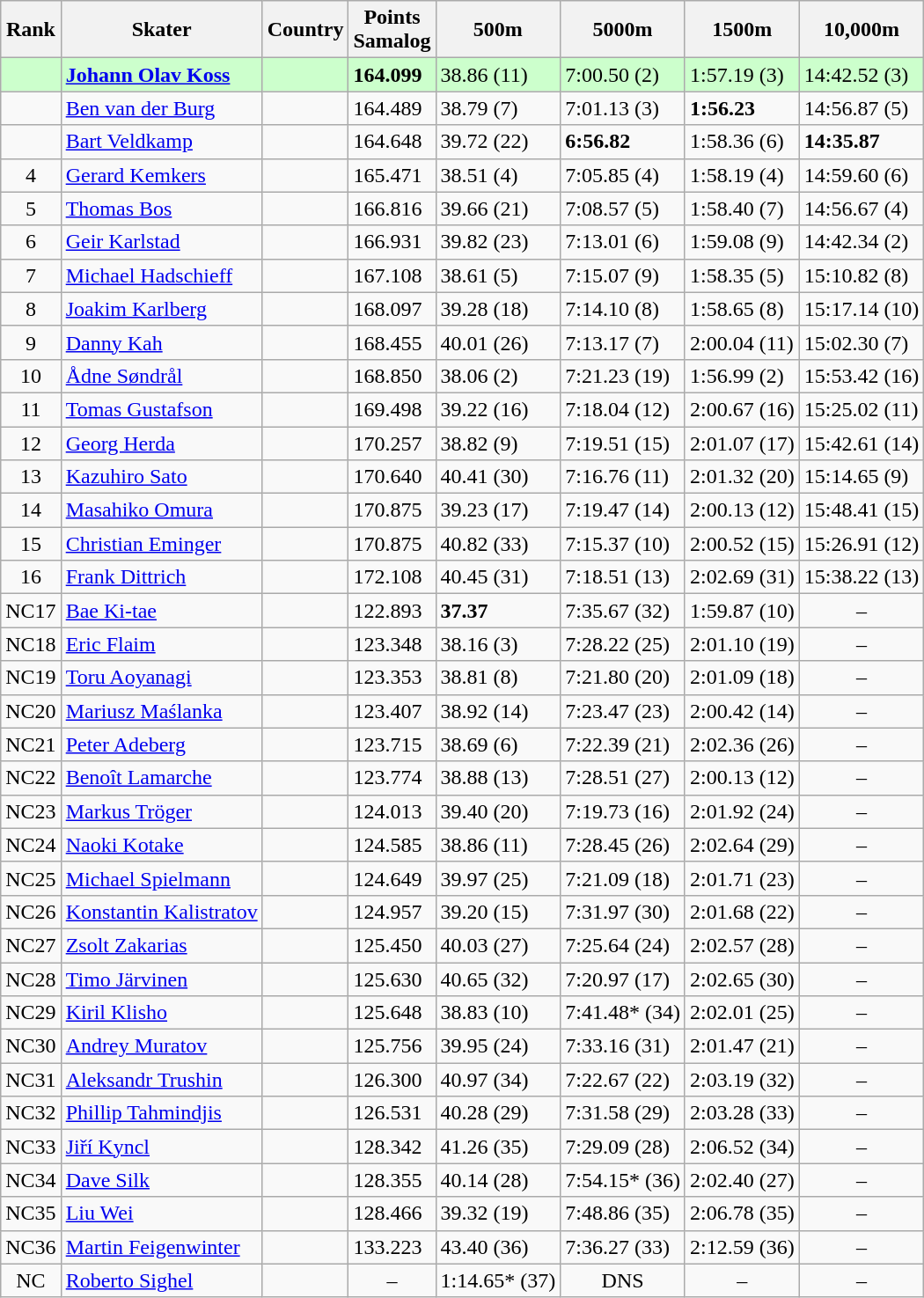<table class="wikitable sortable" style="text-align:left">
<tr>
<th>Rank</th>
<th>Skater</th>
<th>Country</th>
<th>Points <br> Samalog</th>
<th>500m</th>
<th>5000m</th>
<th>1500m</th>
<th>10,000m</th>
</tr>
<tr bgcolor=ccffcc>
<td style="text-align:center"></td>
<td><strong><a href='#'>Johann Olav Koss</a></strong></td>
<td></td>
<td><strong>164.099</strong></td>
<td>38.86 (11)</td>
<td>7:00.50 (2)</td>
<td>1:57.19 (3)</td>
<td>14:42.52 (3)</td>
</tr>
<tr>
<td style="text-align:center"></td>
<td><a href='#'>Ben van der Burg</a></td>
<td></td>
<td>164.489</td>
<td>38.79 (7)</td>
<td>7:01.13 (3)</td>
<td><strong>1:56.23</strong> </td>
<td>14:56.87 (5)</td>
</tr>
<tr>
<td style="text-align:center"></td>
<td><a href='#'>Bart Veldkamp</a></td>
<td></td>
<td>164.648</td>
<td>39.72 (22)</td>
<td><strong>6:56.82</strong> </td>
<td>1:58.36 (6)</td>
<td><strong>14:35.87</strong> </td>
</tr>
<tr>
<td style="text-align:center">4</td>
<td><a href='#'>Gerard Kemkers</a></td>
<td></td>
<td>165.471</td>
<td>38.51 (4)</td>
<td>7:05.85 (4)</td>
<td>1:58.19 (4)</td>
<td>14:59.60 (6)</td>
</tr>
<tr>
<td style="text-align:center">5</td>
<td><a href='#'>Thomas Bos</a></td>
<td></td>
<td>166.816</td>
<td>39.66 (21)</td>
<td>7:08.57 (5)</td>
<td>1:58.40 (7)</td>
<td>14:56.67 (4)</td>
</tr>
<tr>
<td style="text-align:center">6</td>
<td><a href='#'>Geir Karlstad</a></td>
<td></td>
<td>166.931</td>
<td>39.82 (23)</td>
<td>7:13.01 (6)</td>
<td>1:59.08 (9)</td>
<td>14:42.34 (2)</td>
</tr>
<tr>
<td style="text-align:center">7</td>
<td><a href='#'>Michael Hadschieff</a></td>
<td></td>
<td>167.108</td>
<td>38.61 (5)</td>
<td>7:15.07 (9)</td>
<td>1:58.35 (5)</td>
<td>15:10.82 (8)</td>
</tr>
<tr>
<td style="text-align:center">8</td>
<td><a href='#'>Joakim Karlberg</a></td>
<td></td>
<td>168.097</td>
<td>39.28 (18)</td>
<td>7:14.10 (8)</td>
<td>1:58.65 (8)</td>
<td>15:17.14 (10)</td>
</tr>
<tr>
<td style="text-align:center">9</td>
<td><a href='#'>Danny Kah</a></td>
<td></td>
<td>168.455</td>
<td>40.01 (26)</td>
<td>7:13.17 (7)</td>
<td>2:00.04 (11)</td>
<td>15:02.30 (7)</td>
</tr>
<tr>
<td style="text-align:center">10</td>
<td><a href='#'>Ådne Søndrål</a></td>
<td></td>
<td>168.850</td>
<td>38.06 (2)</td>
<td>7:21.23 (19)</td>
<td>1:56.99 (2)</td>
<td>15:53.42 (16)</td>
</tr>
<tr>
<td style="text-align:center">11</td>
<td><a href='#'>Tomas Gustafson</a></td>
<td></td>
<td>169.498</td>
<td>39.22 (16)</td>
<td>7:18.04 (12)</td>
<td>2:00.67 (16)</td>
<td>15:25.02 (11)</td>
</tr>
<tr>
<td style="text-align:center">12</td>
<td><a href='#'>Georg Herda</a></td>
<td></td>
<td>170.257</td>
<td>38.82 (9)</td>
<td>7:19.51 (15)</td>
<td>2:01.07 (17)</td>
<td>15:42.61 (14)</td>
</tr>
<tr>
<td style="text-align:center">13</td>
<td><a href='#'>Kazuhiro Sato</a></td>
<td></td>
<td>170.640</td>
<td>40.41 (30)</td>
<td>7:16.76 (11)</td>
<td>2:01.32 (20)</td>
<td>15:14.65 (9)</td>
</tr>
<tr>
<td style="text-align:center">14</td>
<td><a href='#'>Masahiko Omura</a></td>
<td></td>
<td>170.875</td>
<td>39.23 (17)</td>
<td>7:19.47 (14)</td>
<td>2:00.13 (12)</td>
<td>15:48.41 (15)</td>
</tr>
<tr>
<td style="text-align:center">15</td>
<td><a href='#'>Christian Eminger</a></td>
<td></td>
<td>170.875</td>
<td>40.82 (33)</td>
<td>7:15.37 (10)</td>
<td>2:00.52 (15)</td>
<td>15:26.91 (12)</td>
</tr>
<tr>
<td style="text-align:center">16</td>
<td><a href='#'>Frank Dittrich</a></td>
<td></td>
<td>172.108</td>
<td>40.45 (31)</td>
<td>7:18.51 (13)</td>
<td>2:02.69 (31)</td>
<td>15:38.22 (13)</td>
</tr>
<tr>
<td style="text-align:center">NC17</td>
<td><a href='#'>Bae Ki-tae</a></td>
<td></td>
<td>122.893</td>
<td><strong>37.37</strong> </td>
<td>7:35.67 (32)</td>
<td>1:59.87 (10)</td>
<td style="text-align:center">–</td>
</tr>
<tr>
<td style="text-align:center">NC18</td>
<td><a href='#'>Eric Flaim</a></td>
<td></td>
<td>123.348</td>
<td>38.16 (3)</td>
<td>7:28.22 (25)</td>
<td>2:01.10 (19)</td>
<td style="text-align:center">–</td>
</tr>
<tr>
<td style="text-align:center">NC19</td>
<td><a href='#'>Toru Aoyanagi</a></td>
<td></td>
<td>123.353</td>
<td>38.81 (8)</td>
<td>7:21.80 (20)</td>
<td>2:01.09 (18)</td>
<td style="text-align:center">–</td>
</tr>
<tr>
<td style="text-align:center">NC20</td>
<td><a href='#'>Mariusz Maślanka</a></td>
<td></td>
<td>123.407</td>
<td>38.92 (14)</td>
<td>7:23.47 (23)</td>
<td>2:00.42 (14)</td>
<td style="text-align:center">–</td>
</tr>
<tr>
<td style="text-align:center">NC21</td>
<td><a href='#'>Peter Adeberg</a></td>
<td></td>
<td>123.715</td>
<td>38.69 (6)</td>
<td>7:22.39 (21)</td>
<td>2:02.36 (26)</td>
<td style="text-align:center">–</td>
</tr>
<tr>
<td style="text-align:center">NC22</td>
<td><a href='#'>Benoît Lamarche</a></td>
<td></td>
<td>123.774</td>
<td>38.88 (13)</td>
<td>7:28.51 (27)</td>
<td>2:00.13 (12)</td>
<td style="text-align:center">–</td>
</tr>
<tr>
<td style="text-align:center">NC23</td>
<td><a href='#'>Markus Tröger</a></td>
<td></td>
<td>124.013</td>
<td>39.40 (20)</td>
<td>7:19.73 (16)</td>
<td>2:01.92 (24)</td>
<td style="text-align:center">–</td>
</tr>
<tr>
<td style="text-align:center">NC24</td>
<td><a href='#'>Naoki Kotake</a></td>
<td></td>
<td>124.585</td>
<td>38.86 (11)</td>
<td>7:28.45 (26)</td>
<td>2:02.64 (29)</td>
<td style="text-align:center">–</td>
</tr>
<tr>
<td style="text-align:center">NC25</td>
<td><a href='#'>Michael Spielmann</a></td>
<td></td>
<td>124.649</td>
<td>39.97 (25)</td>
<td>7:21.09 (18)</td>
<td>2:01.71 (23)</td>
<td style="text-align:center">–</td>
</tr>
<tr>
<td style="text-align:center">NC26</td>
<td><a href='#'>Konstantin Kalistratov</a></td>
<td></td>
<td>124.957</td>
<td>39.20 (15)</td>
<td>7:31.97 (30)</td>
<td>2:01.68 (22)</td>
<td style="text-align:center">–</td>
</tr>
<tr>
<td style="text-align:center">NC27</td>
<td><a href='#'>Zsolt Zakarias</a></td>
<td></td>
<td>125.450</td>
<td>40.03 (27)</td>
<td>7:25.64 (24)</td>
<td>2:02.57 (28)</td>
<td style="text-align:center">–</td>
</tr>
<tr>
<td style="text-align:center">NC28</td>
<td><a href='#'>Timo Järvinen</a></td>
<td></td>
<td>125.630</td>
<td>40.65 (32)</td>
<td>7:20.97 (17)</td>
<td>2:02.65 (30)</td>
<td style="text-align:center">–</td>
</tr>
<tr>
<td style="text-align:center">NC29</td>
<td><a href='#'>Kiril Klisho</a></td>
<td></td>
<td>125.648</td>
<td>38.83 (10)</td>
<td>7:41.48* (34)</td>
<td>2:02.01 (25)</td>
<td style="text-align:center">–</td>
</tr>
<tr>
<td style="text-align:center">NC30</td>
<td><a href='#'>Andrey Muratov</a></td>
<td></td>
<td>125.756</td>
<td>39.95 (24)</td>
<td>7:33.16 (31)</td>
<td>2:01.47 (21)</td>
<td style="text-align:center">–</td>
</tr>
<tr>
<td style="text-align:center">NC31</td>
<td><a href='#'>Aleksandr Trushin</a></td>
<td></td>
<td>126.300</td>
<td>40.97 (34)</td>
<td>7:22.67 (22)</td>
<td>2:03.19 (32)</td>
<td style="text-align:center">–</td>
</tr>
<tr>
<td style="text-align:center">NC32</td>
<td><a href='#'>Phillip Tahmindjis</a></td>
<td></td>
<td>126.531</td>
<td>40.28 (29)</td>
<td>7:31.58 (29)</td>
<td>2:03.28 (33)</td>
<td style="text-align:center">–</td>
</tr>
<tr>
<td style="text-align:center">NC33</td>
<td><a href='#'>Jiří Kyncl</a></td>
<td></td>
<td>128.342</td>
<td>41.26 (35)</td>
<td>7:29.09 (28)</td>
<td>2:06.52 (34)</td>
<td style="text-align:center">–</td>
</tr>
<tr>
<td style="text-align:center">NC34</td>
<td><a href='#'>Dave Silk</a></td>
<td></td>
<td>128.355</td>
<td>40.14 (28)</td>
<td>7:54.15* (36)</td>
<td>2:02.40 (27)</td>
<td style="text-align:center">–</td>
</tr>
<tr>
<td style="text-align:center">NC35</td>
<td><a href='#'>Liu Wei</a></td>
<td></td>
<td>128.466</td>
<td>39.32 (19)</td>
<td>7:48.86 (35)</td>
<td>2:06.78 (35)</td>
<td style="text-align:center">–</td>
</tr>
<tr>
<td style="text-align:center">NC36</td>
<td><a href='#'>Martin Feigenwinter</a></td>
<td></td>
<td>133.223</td>
<td>43.40 (36)</td>
<td>7:36.27 (33)</td>
<td>2:12.59 (36)</td>
<td style="text-align:center">–</td>
</tr>
<tr>
<td style="text-align:center">NC</td>
<td><a href='#'>Roberto Sighel</a></td>
<td></td>
<td style="text-align:center">–</td>
<td>1:14.65* (37)</td>
<td style="text-align:center">DNS</td>
<td style="text-align:center">–</td>
<td style="text-align:center">–</td>
</tr>
</table>
